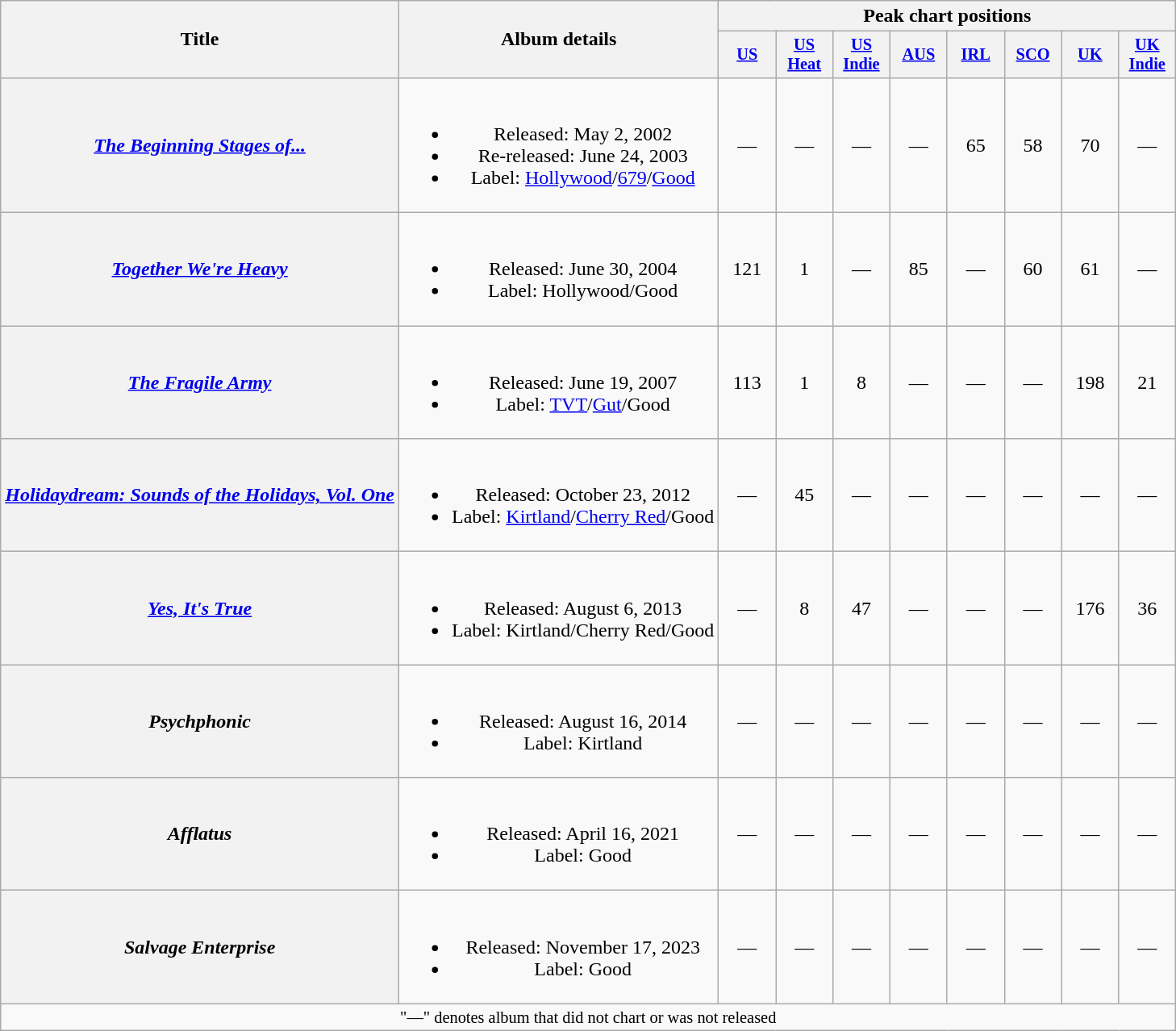<table class="wikitable plainrowheaders" style="text-align:center;">
<tr>
<th scope="col" rowspan="2">Title</th>
<th scope="col" rowspan="2">Album details</th>
<th scope="col" colspan="8">Peak chart positions</th>
</tr>
<tr>
<th scope="col" style="width:3em;font-size:85%;"><a href='#'>US</a><br></th>
<th scope="col" style="width:3em;font-size:85%;"><a href='#'>US Heat</a><br></th>
<th scope="col" style="width:3em;font-size:85%;"><a href='#'>US Indie</a><br></th>
<th scope="col" style="width:3em;font-size:85%;"><a href='#'>AUS</a><br></th>
<th scope="col" style="width:3em;font-size:85%;"><a href='#'>IRL</a><br></th>
<th scope="col" style="width:3em;font-size:85%;"><a href='#'>SCO</a><br></th>
<th scope="col" style="width:3em;font-size:85%;"><a href='#'>UK</a><br></th>
<th scope="col" style="width:3em;font-size:85%;"><a href='#'>UK<br>Indie</a><br></th>
</tr>
<tr>
<th scope="row"><em><a href='#'>The Beginning Stages of...</a></em></th>
<td><br><ul><li>Released: May 2, 2002</li><li>Re-released: June 24, 2003</li><li>Label: <a href='#'>Hollywood</a>/<a href='#'>679</a>/<a href='#'>Good</a></li></ul></td>
<td>—</td>
<td>—</td>
<td>—</td>
<td>—</td>
<td>65</td>
<td>58</td>
<td>70</td>
<td>—</td>
</tr>
<tr>
<th scope="row"><em><a href='#'>Together We're Heavy</a></em></th>
<td><br><ul><li>Released: June 30, 2004</li><li>Label: Hollywood/Good</li></ul></td>
<td>121</td>
<td>1</td>
<td>—</td>
<td>85</td>
<td>—</td>
<td>60</td>
<td>61</td>
<td>—</td>
</tr>
<tr>
<th scope="row"><em><a href='#'>The Fragile Army</a></em></th>
<td><br><ul><li>Released: June 19, 2007</li><li>Label: <a href='#'>TVT</a>/<a href='#'>Gut</a>/Good</li></ul></td>
<td>113</td>
<td>1</td>
<td>8</td>
<td>—</td>
<td>—</td>
<td>—</td>
<td>198</td>
<td>21</td>
</tr>
<tr>
<th scope="row"><em><a href='#'>Holidaydream: Sounds of the Holidays, Vol. One</a></em></th>
<td><br><ul><li>Released: October 23, 2012</li><li>Label: <a href='#'>Kirtland</a>/<a href='#'>Cherry Red</a>/Good</li></ul></td>
<td>—</td>
<td>45</td>
<td>—</td>
<td>—</td>
<td>—</td>
<td>—</td>
<td>—</td>
<td>—</td>
</tr>
<tr>
<th scope="row"><em><a href='#'>Yes, It's True</a></em></th>
<td><br><ul><li>Released: August 6, 2013</li><li>Label: Kirtland/Cherry Red/Good</li></ul></td>
<td>—</td>
<td>8</td>
<td>47</td>
<td>—</td>
<td>—</td>
<td>—</td>
<td>176</td>
<td>36</td>
</tr>
<tr>
<th scope="row"><em>Psychphonic</em></th>
<td><br><ul><li>Released: August 16, 2014</li><li>Label: Kirtland</li></ul></td>
<td>—</td>
<td>—</td>
<td>—</td>
<td>—</td>
<td>—</td>
<td>—</td>
<td>—</td>
<td>—</td>
</tr>
<tr>
<th scope="row"><em>Afflatus</em></th>
<td><br><ul><li>Released: April 16, 2021</li><li>Label: Good</li></ul></td>
<td>—</td>
<td>—</td>
<td>—</td>
<td>—</td>
<td>—</td>
<td>—</td>
<td>—</td>
<td>—</td>
</tr>
<tr>
<th scope="row"><em>Salvage Enterprise</em></th>
<td><br><ul><li>Released: November 17, 2023</li><li>Label: Good</li></ul></td>
<td>—</td>
<td>—</td>
<td>—</td>
<td>—</td>
<td>—</td>
<td>—</td>
<td>—</td>
<td>—</td>
</tr>
<tr>
<td colspan="18" style="text-align:center; font-size:85%;">"—" denotes album that did not chart or was not released</td>
</tr>
</table>
